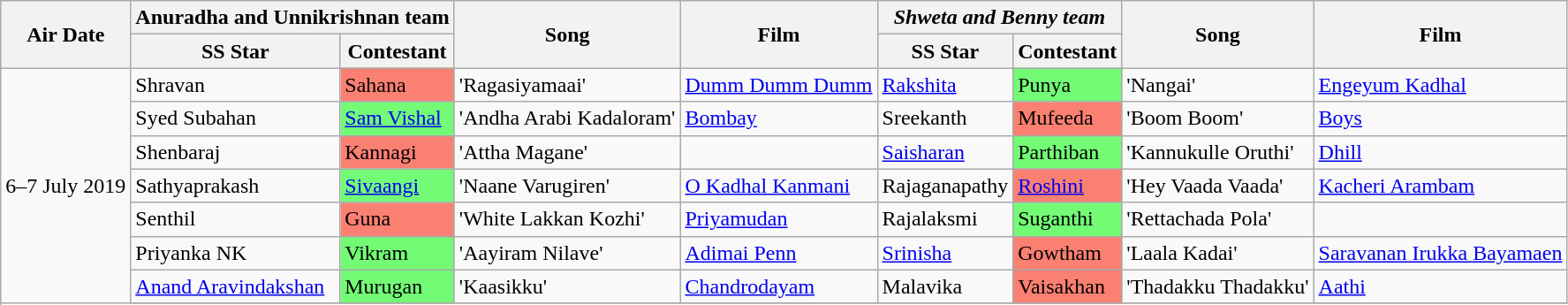<table class="wikitable sortable">
<tr>
<th rowspan="2">Air Date</th>
<th colspan="2">Anuradha and Unnikrishnan team</th>
<th rowspan="2">Song</th>
<th rowspan="2">Film</th>
<th colspan="2"><em>Shweta and Benny team</em></th>
<th rowspan="2">Song</th>
<th rowspan="2">Film</th>
</tr>
<tr>
<th>SS Star</th>
<th>Contestant</th>
<th>SS Star</th>
<th>Contestant</th>
</tr>
<tr>
<td rowspan="8">6–7 July 2019</td>
<td>Shravan</td>
<td style="background:salmon">Sahana</td>
<td>'Ragasiyamaai'</td>
<td><a href='#'>Dumm Dumm Dumm</a></td>
<td><a href='#'>Rakshita</a></td>
<td style="background:#73FB76;">Punya</td>
<td>'Nangai'</td>
<td><a href='#'>Engeyum Kadhal</a></td>
</tr>
<tr>
<td>Syed Subahan</td>
<td style="background:#73FB76;"><a href='#'>Sam Vishal</a></td>
<td>'Andha Arabi Kadaloram'</td>
<td><a href='#'>Bombay</a></td>
<td>Sreekanth</td>
<td style="background:salmon">Mufeeda</td>
<td>'Boom Boom'</td>
<td><a href='#'>Boys</a></td>
</tr>
<tr>
<td>Shenbaraj</td>
<td style="background:salmon">Kannagi</td>
<td>'Attha Magane'</td>
<td></td>
<td><a href='#'>Saisharan</a></td>
<td style="background:#73FB76;">Parthiban</td>
<td>'Kannukulle Oruthi'</td>
<td><a href='#'>Dhill</a></td>
</tr>
<tr>
<td>Sathyaprakash</td>
<td style="background:#73FB76;"><a href='#'>Sivaangi</a></td>
<td>'Naane Varugiren'</td>
<td><a href='#'>O Kadhal Kanmani</a></td>
<td>Rajaganapathy</td>
<td style="background:salmon"><a href='#'>Roshini</a></td>
<td>'Hey Vaada Vaada'</td>
<td><a href='#'>Kacheri Arambam</a></td>
</tr>
<tr>
<td>Senthil</td>
<td style="background:salmon">Guna</td>
<td>'White Lakkan Kozhi'</td>
<td><a href='#'>Priyamudan</a></td>
<td>Rajalaksmi</td>
<td style="background:#73FB76;">Suganthi</td>
<td>'Rettachada Pola'</td>
<td></td>
</tr>
<tr>
<td>Priyanka NK</td>
<td style="background:#73FB76">Vikram</td>
<td>'Aayiram Nilave'</td>
<td><a href='#'>Adimai Penn</a></td>
<td><a href='#'>Srinisha</a></td>
<td style="background:salmon">Gowtham</td>
<td>'Laala Kadai'</td>
<td><a href='#'>Saravanan Irukka Bayamaen</a></td>
</tr>
<tr>
<td><a href='#'>Anand Aravindakshan</a></td>
<td style="background:#73FB76">Murugan</td>
<td>'Kaasikku'</td>
<td><a href='#'>Chandrodayam</a></td>
<td>Malavika</td>
<td style="background:salmon">Vaisakhan</td>
<td>'Thadakku Thadakku'</td>
<td><a href='#'>Aathi</a></td>
</tr>
<tr>
</tr>
</table>
